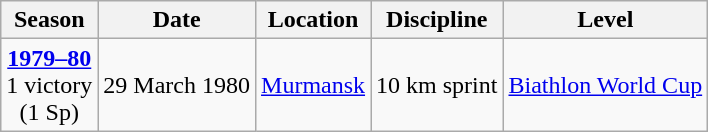<table class="wikitable">
<tr>
<th>Season</th>
<th>Date</th>
<th>Location</th>
<th>Discipline</th>
<th>Level</th>
</tr>
<tr>
<td rowspan="1" style="text-align:center;"><strong><a href='#'>1979–80</a></strong> <br> 1 victory <br> (1 Sp)</td>
<td>29 March 1980</td>
<td> <a href='#'>Murmansk</a></td>
<td>10 km sprint</td>
<td><a href='#'>Biathlon World Cup</a></td>
</tr>
</table>
